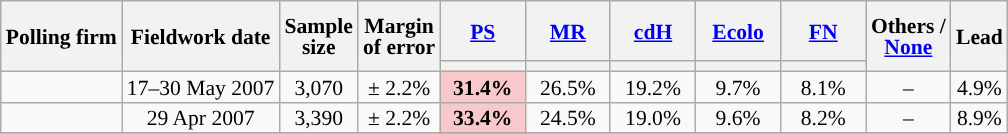<table class="wikitable sortable" style="text-align:center;font-size:90%;line-height:14px;">
<tr style="height:40px;">
<th rowspan="2">Polling firm</th>
<th rowspan="2">Fieldwork date</th>
<th rowspan="2">Sample<br>size</th>
<th rowspan="2">Margin<br>of error</th>
<th class="unsortable" style="width:50px;"><a href='#'>PS</a></th>
<th class="unsortable" style="width:50px;"><a href='#'>MR</a></th>
<th class="unsortable" style="width:50px;"><a href='#'>cdH</a></th>
<th class="unsortable" style="width:50px;"><a href='#'>Ecolo</a></th>
<th class="unsortable" style="width:50px;"><a href='#'>FN</a></th>
<th rowspan="2" class="unsortable" style="width:50px;">Others / <a href='#'>None</a></th>
<th rowspan="2">Lead</th>
</tr>
<tr>
<th class="unsortable" style="color:inherit;background:"></th>
<th class="unsortable" style="color:inherit;background:"></th>
<th class="unsortable" style="color:inherit;background:"></th>
<th class="unsortable" style="color:inherit;background:"></th>
<th class="unsortable" style="color:inherit;background:"></th>
</tr>
<tr>
<td></td>
<td data-sort-value="2007-05-30">17–30 May 2007</td>
<td>3,070</td>
<td>± 2.2%</td>
<td style="background:#F9C8CA"><strong>31.4%</strong></td>
<td>26.5%</td>
<td>19.2%</td>
<td>9.7%</td>
<td>8.1%</td>
<td>–</td>
<td style="background:">4.9%</td>
</tr>
<tr>
<td></td>
<td data-sort-value="2007-04-29">29 Apr 2007</td>
<td>3,390</td>
<td>± 2.2%</td>
<td style="background:#F9C8CA"><strong>33.4%</strong></td>
<td>24.5%</td>
<td>19.0%</td>
<td>9.6%</td>
<td>8.2%</td>
<td>–</td>
<td style="background:">8.9%</td>
</tr>
<tr>
</tr>
</table>
